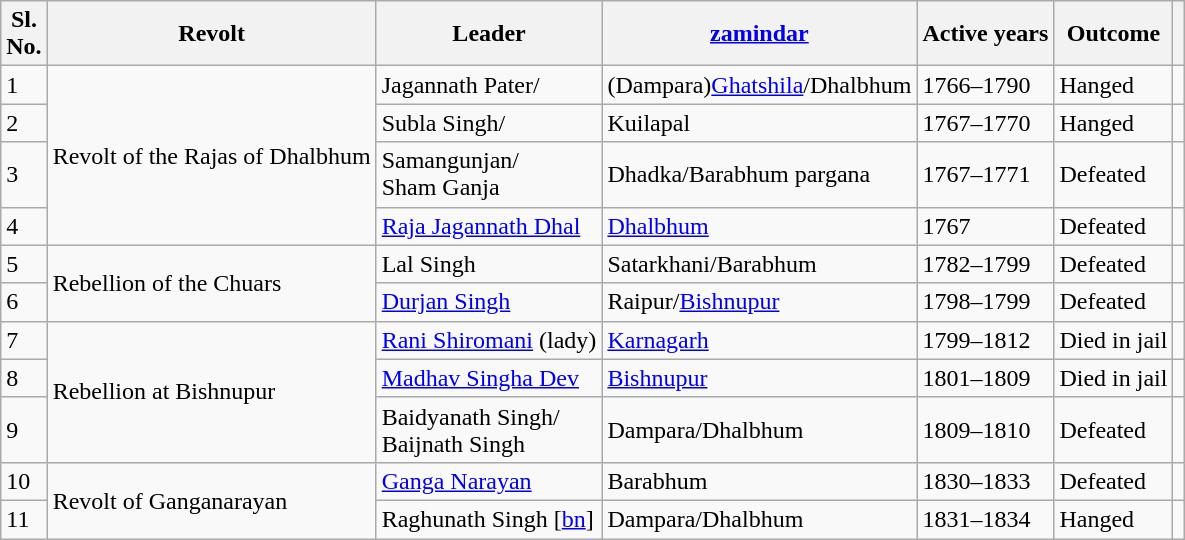<table class="wikitable">
<tr>
<th>Sl.<br> No.</th>
<th>Revolt</th>
<th>Leader</th>
<th><a href='#'>zamindar</a></th>
<th>Active years</th>
<th>Outcome</th>
<th></th>
</tr>
<tr>
<td>1</td>
<td rowspan="4">Revolt of the Rajas of Dhalbhum</td>
<td>Jagannath Pater/<br></td>
<td>(Dampara)<a href='#'>Ghatshila</a>/Dhalbhum</td>
<td>1766–1790</td>
<td>Hanged</td>
<td></td>
</tr>
<tr>
<td>2</td>
<td>Subla Singh/</td>
<td>Kuilapal</td>
<td>1767–1770</td>
<td>Hanged</td>
<td></td>
</tr>
<tr>
<td>3</td>
<td>Samangunjan/<br>Sham Ganja</td>
<td>Dhadka/Barabhum pargana</td>
<td>1767–1771</td>
<td>Defeated</td>
<td></td>
</tr>
<tr>
<td>4</td>
<td><a href='#'>Raja Jagannath Dhal</a></td>
<td><a href='#'>Dhalbhum</a></td>
<td>1767</td>
<td>Defeated</td>
<td></td>
</tr>
<tr>
<td>5</td>
<td rowspan="2">Rebellion of  the Chuars</td>
<td>Lal Singh</td>
<td>Satarkhani/Barabhum</td>
<td>1782–1799</td>
<td>Defeated</td>
<td></td>
</tr>
<tr>
<td>6</td>
<td><a href='#'>Durjan Singh</a></td>
<td>Raipur/<a href='#'>Bishnupur</a></td>
<td>1798–1799</td>
<td>Defeated</td>
<td></td>
</tr>
<tr>
<td>7</td>
<td rowspan="3">Rebellion at  Bishnupur</td>
<td><a href='#'>Rani Shiromani</a> (lady)</td>
<td><a href='#'>Karnagarh</a></td>
<td>1799–1812</td>
<td>Died in jail</td>
<td></td>
</tr>
<tr>
<td>8</td>
<td><a href='#'>Madhav Singha Dev</a></td>
<td><a href='#'>Bishnupur</a></td>
<td>1801–1809</td>
<td>Died in jail</td>
<td></td>
</tr>
<tr>
<td>9</td>
<td>Baidyanath Singh/<br>Baijnath Singh</td>
<td>Dampara/Dhalbhum</td>
<td>1809–1810</td>
<td>Defeated</td>
<td></td>
</tr>
<tr>
<td>10</td>
<td rowspan="2">Revolt of Ganganarayan</td>
<td><a href='#'>Ganga Narayan</a></td>
<td>Barabhum</td>
<td>1830–1833</td>
<td>Defeated</td>
<td></td>
</tr>
<tr>
<td>11</td>
<td>Raghunath Singh [<a href='#'>bn</a>]</td>
<td>Dampara/Dhalbhum</td>
<td>1831–1834</td>
<td>Hanged</td>
<td></td>
</tr>
</table>
